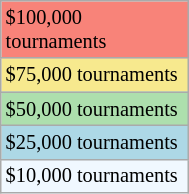<table class="wikitable"  style="font-size:85%; width:10%;">
<tr style="background:#f88379;">
<td>$100,000 tournaments</td>
</tr>
<tr style="background:#f7e98e;">
<td>$75,000 tournaments</td>
</tr>
<tr style="background:#addfad;">
<td>$50,000 tournaments</td>
</tr>
<tr style="background:lightblue;">
<td>$25,000 tournaments</td>
</tr>
<tr style="background:#f0f8ff;">
<td>$10,000 tournaments</td>
</tr>
</table>
